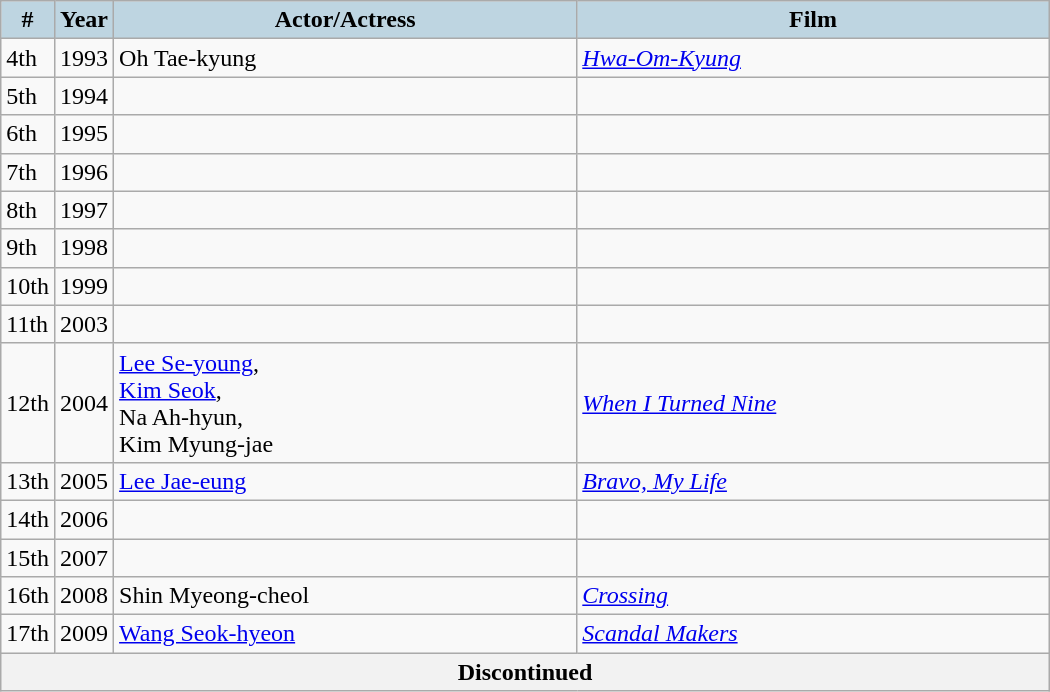<table class="wikitable" style="width:700px">
<tr>
<th style="background:#BED5E1; width:10px">#</th>
<th style="background:#BED5E1; width:10px">Year</th>
<th style="background:#BED5E1;">Actor/Actress</th>
<th style="background:#BED5E1;">Film</th>
</tr>
<tr>
<td>4th</td>
<td>1993</td>
<td>Oh Tae-kyung</td>
<td><em><a href='#'>Hwa-Om-Kyung</a></em></td>
</tr>
<tr>
<td>5th</td>
<td>1994</td>
<td></td>
<td></td>
</tr>
<tr>
<td>6th</td>
<td>1995</td>
<td></td>
<td></td>
</tr>
<tr>
<td>7th</td>
<td>1996</td>
<td></td>
<td></td>
</tr>
<tr>
<td>8th</td>
<td>1997</td>
<td></td>
<td></td>
</tr>
<tr>
<td>9th</td>
<td>1998</td>
<td></td>
<td></td>
</tr>
<tr>
<td>10th</td>
<td>1999</td>
<td></td>
<td></td>
</tr>
<tr>
<td>11th</td>
<td>2003</td>
<td></td>
<td></td>
</tr>
<tr>
<td>12th</td>
<td>2004</td>
<td><a href='#'>Lee Se-young</a>, <br> <a href='#'>Kim Seok</a>, <br> Na Ah-hyun, <br> Kim Myung-jae</td>
<td><em><a href='#'>When I Turned Nine</a></em></td>
</tr>
<tr>
<td>13th</td>
<td>2005</td>
<td><a href='#'>Lee Jae-eung</a></td>
<td><em><a href='#'>Bravo, My Life</a></em></td>
</tr>
<tr>
<td>14th</td>
<td>2006</td>
<td></td>
<td></td>
</tr>
<tr>
<td>15th</td>
<td>2007</td>
<td></td>
<td></td>
</tr>
<tr>
<td>16th</td>
<td>2008</td>
<td>Shin Myeong-cheol</td>
<td><em><a href='#'>Crossing</a></em></td>
</tr>
<tr>
<td>17th</td>
<td>2009</td>
<td><a href='#'>Wang Seok-hyeon</a></td>
<td><em><a href='#'>Scandal Makers</a></em></td>
</tr>
<tr align=center>
<th colspan="4">Discontinued</th>
</tr>
</table>
